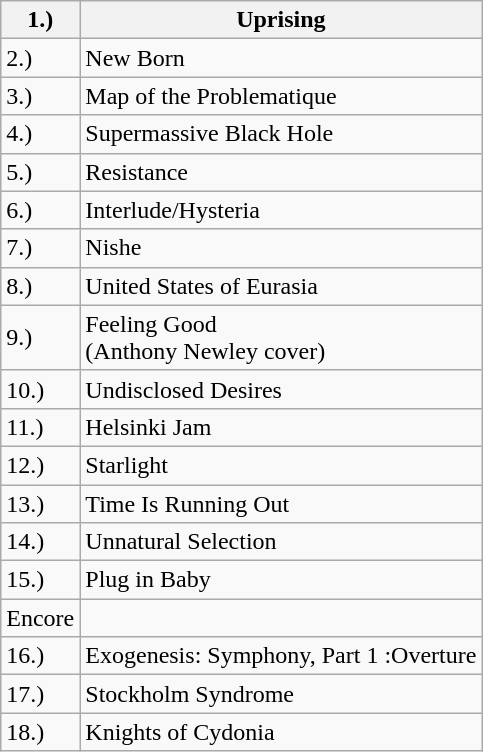<table class="wikitable">
<tr>
<th>1.)</th>
<th>Uprising</th>
</tr>
<tr>
<td>2.)</td>
<td>New Born</td>
</tr>
<tr>
<td>3.)</td>
<td>Map of the Problematique</td>
</tr>
<tr>
<td>4.)</td>
<td>Supermassive Black Hole</td>
</tr>
<tr>
<td>5.)</td>
<td>Resistance</td>
</tr>
<tr>
<td>6.)</td>
<td>Interlude/Hysteria</td>
</tr>
<tr>
<td>7.)</td>
<td>Nishe</td>
</tr>
<tr>
<td>8.)</td>
<td>United States of Eurasia</td>
</tr>
<tr>
<td>9.)</td>
<td>Feeling Good<br>(Anthony Newley cover)</td>
</tr>
<tr>
<td>10.)</td>
<td>Undisclosed Desires</td>
</tr>
<tr>
<td>11.)</td>
<td>Helsinki Jam</td>
</tr>
<tr>
<td>12.)</td>
<td>Starlight</td>
</tr>
<tr>
<td>13.)</td>
<td>Time Is Running Out</td>
</tr>
<tr>
<td>14.)</td>
<td>Unnatural Selection</td>
</tr>
<tr>
<td>15.)</td>
<td>Plug in Baby</td>
</tr>
<tr>
<td>Encore</td>
<td></td>
</tr>
<tr>
<td>16.)</td>
<td>Exogenesis: Symphony, Part 1 :Overture</td>
</tr>
<tr>
<td>17.)</td>
<td>Stockholm Syndrome</td>
</tr>
<tr>
<td>18.)</td>
<td>Knights of Cydonia</td>
</tr>
</table>
